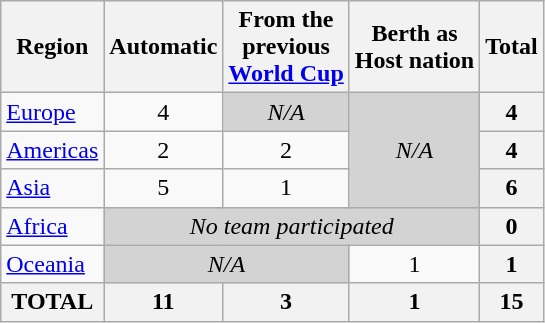<table class="wikitable">
<tr>
<th>Region</th>
<th>Automatic</th>
<th>From the <br> previous <br> <a href='#'>World Cup</a></th>
<th>Berth as <br> Host nation</th>
<th>Total</th>
</tr>
<tr>
<td align="left"><a href='#'>Europe</a></td>
<td align="center">4</td>
<td bgcolor="#D3D3D3" align="center"><em>N/A</em></td>
<td rowspan="3" bgcolor="#D3D3D3" align="center"><em>N/A</em></td>
<th>4</th>
</tr>
<tr>
<td><a href='#'>Americas</a></td>
<td align="center">2</td>
<td align="center">2</td>
<th>4</th>
</tr>
<tr>
<td><a href='#'>Asia</a></td>
<td align="center">5</td>
<td align="center">1</td>
<th>6</th>
</tr>
<tr>
<td><a href='#'>Africa</a></td>
<td colspan="3" bgcolor="#D3D3D3" align="center"><em>No team participated</em></td>
<th>0</th>
</tr>
<tr>
<td><a href='#'>Oceania</a></td>
<td colspan="2" bgcolor="#D3D3D3" align="center"><em>N/A</em></td>
<td align="center">1</td>
<th>1</th>
</tr>
<tr>
<th>TOTAL</th>
<th>11</th>
<th>3</th>
<th>1</th>
<th>15</th>
</tr>
</table>
